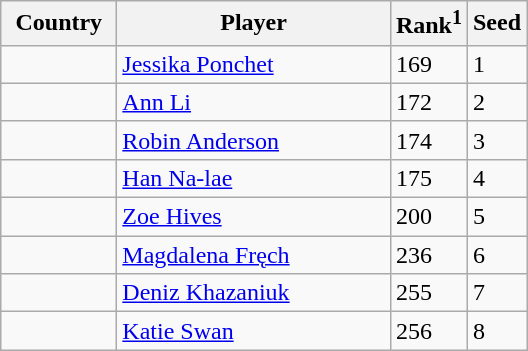<table class="sortable wikitable">
<tr>
<th width="70">Country</th>
<th width="175">Player</th>
<th>Rank<sup>1</sup></th>
<th>Seed</th>
</tr>
<tr>
<td></td>
<td><a href='#'>Jessika Ponchet</a></td>
<td>169</td>
<td>1</td>
</tr>
<tr>
<td></td>
<td><a href='#'>Ann Li</a></td>
<td>172</td>
<td>2</td>
</tr>
<tr>
<td></td>
<td><a href='#'>Robin Anderson</a></td>
<td>174</td>
<td>3</td>
</tr>
<tr>
<td></td>
<td><a href='#'>Han Na-lae</a></td>
<td>175</td>
<td>4</td>
</tr>
<tr>
<td></td>
<td><a href='#'>Zoe Hives</a></td>
<td>200</td>
<td>5</td>
</tr>
<tr>
<td></td>
<td><a href='#'>Magdalena Fręch</a></td>
<td>236</td>
<td>6</td>
</tr>
<tr>
<td></td>
<td><a href='#'>Deniz Khazaniuk</a></td>
<td>255</td>
<td>7</td>
</tr>
<tr>
<td></td>
<td><a href='#'>Katie Swan</a></td>
<td>256</td>
<td>8</td>
</tr>
</table>
